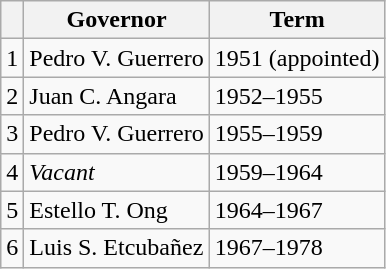<table class="wikitable sortable">
<tr>
<th></th>
<th>Governor</th>
<th>Term</th>
</tr>
<tr>
<td>1</td>
<td>Pedro V. Guerrero</td>
<td>1951 (appointed)</td>
</tr>
<tr>
<td>2</td>
<td>Juan C. Angara</td>
<td>1952–1955</td>
</tr>
<tr>
<td>3</td>
<td>Pedro V. Guerrero</td>
<td>1955–1959</td>
</tr>
<tr>
<td>4</td>
<td><em>Vacant</em></td>
<td>1959–1964</td>
</tr>
<tr>
<td>5</td>
<td>Estello T. Ong</td>
<td>1964–1967</td>
</tr>
<tr>
<td>6</td>
<td>Luis S. Etcubañez</td>
<td>1967–1978</td>
</tr>
</table>
